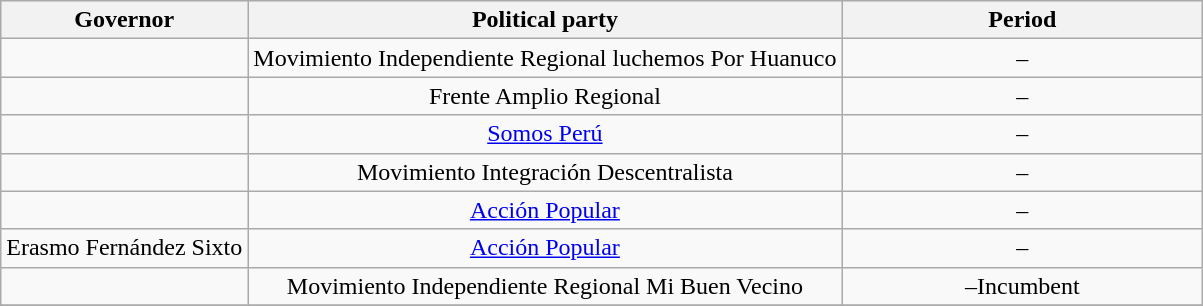<table class=wikitable>
<tr style="text-align:center; background:#e6e9ff;">
<th>Governor</th>
<th>Political party</th>
<th width=30%>Period<br></th>
</tr>
<tr>
<td align="center"></td>
<td align="center">Movimiento Independiente Regional luchemos Por Huanuco</td>
<td align="center">–<br></td>
</tr>
<tr>
<td align="center"></td>
<td align="center">Frente Amplio Regional</td>
<td align="center">–<br></td>
</tr>
<tr>
<td align="center"></td>
<td align="center"><a href='#'>Somos Perú</a></td>
<td align="center">–<br></td>
</tr>
<tr>
<td align="center"></td>
<td align="center">Movimiento Integración Descentralista</td>
<td align="center">–<br></td>
</tr>
<tr>
<td align="center"></td>
<td align="center"><a href='#'>Acción Popular</a></td>
<td align="center">–<br></td>
</tr>
<tr>
<td align="center">Erasmo Fernández Sixto</td>
<td align="center"><a href='#'>Acción Popular</a></td>
<td align="center">–<br></td>
</tr>
<tr>
<td align="center"></td>
<td align="center">Movimiento Independiente Regional Mi Buen Vecino</td>
<td align="center">–Incumbent<br></td>
</tr>
<tr>
</tr>
</table>
